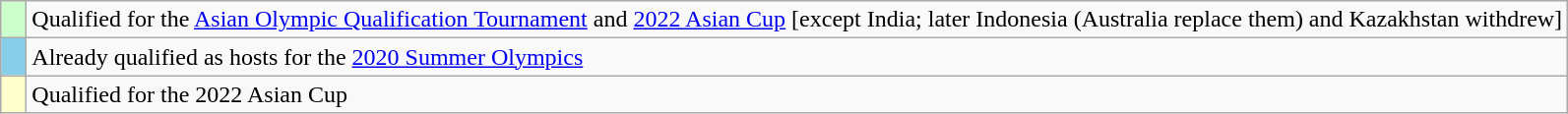<table class="wikitable" style="text-align:left;">
<tr>
<td width=10px bgcolor=#ccffcc></td>
<td>Qualified for the <a href='#'>Asian Olympic Qualification Tournament</a> and <a href='#'>2022 Asian Cup</a> [except India; later Indonesia (Australia replace them) and Kazakhstan withdrew]</td>
</tr>
<tr>
<td width=10px bgcolor=#87ceeb></td>
<td>Already qualified as hosts for the <a href='#'>2020 Summer Olympics</a></td>
</tr>
<tr>
<td width=10px bgcolor=#ffffcc></td>
<td>Qualified for the 2022 Asian Cup</td>
</tr>
</table>
